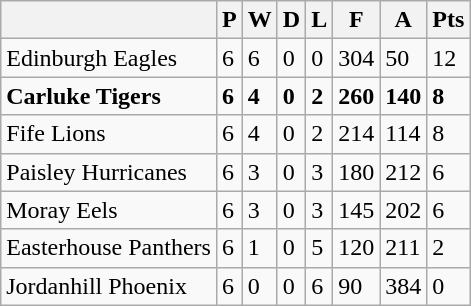<table class="wikitable">
<tr>
<th></th>
<th>P</th>
<th>W</th>
<th>D</th>
<th>L</th>
<th>F</th>
<th>A</th>
<th>Pts</th>
</tr>
<tr>
<td>Edinburgh Eagles</td>
<td>6</td>
<td>6</td>
<td>0</td>
<td>0</td>
<td>304</td>
<td>50</td>
<td>12</td>
</tr>
<tr>
<td><strong>Carluke Tigers</strong></td>
<td><strong>6</strong></td>
<td><strong>4</strong></td>
<td><strong>0</strong></td>
<td><strong>2</strong></td>
<td><strong>260</strong></td>
<td><strong>140</strong></td>
<td><strong>8</strong></td>
</tr>
<tr>
<td>Fife Lions</td>
<td>6</td>
<td>4</td>
<td>0</td>
<td>2</td>
<td>214</td>
<td>114</td>
<td>8</td>
</tr>
<tr>
<td>Paisley Hurricanes</td>
<td>6</td>
<td>3</td>
<td>0</td>
<td>3</td>
<td>180</td>
<td>212</td>
<td>6</td>
</tr>
<tr>
<td>Moray Eels</td>
<td>6</td>
<td>3</td>
<td>0</td>
<td>3</td>
<td>145</td>
<td>202</td>
<td>6</td>
</tr>
<tr>
<td>Easterhouse Panthers</td>
<td>6</td>
<td>1</td>
<td>0</td>
<td>5</td>
<td>120</td>
<td>211</td>
<td>2</td>
</tr>
<tr>
<td>Jordanhill Phoenix</td>
<td>6</td>
<td>0</td>
<td>0</td>
<td>6</td>
<td>90</td>
<td>384</td>
<td>0</td>
</tr>
</table>
